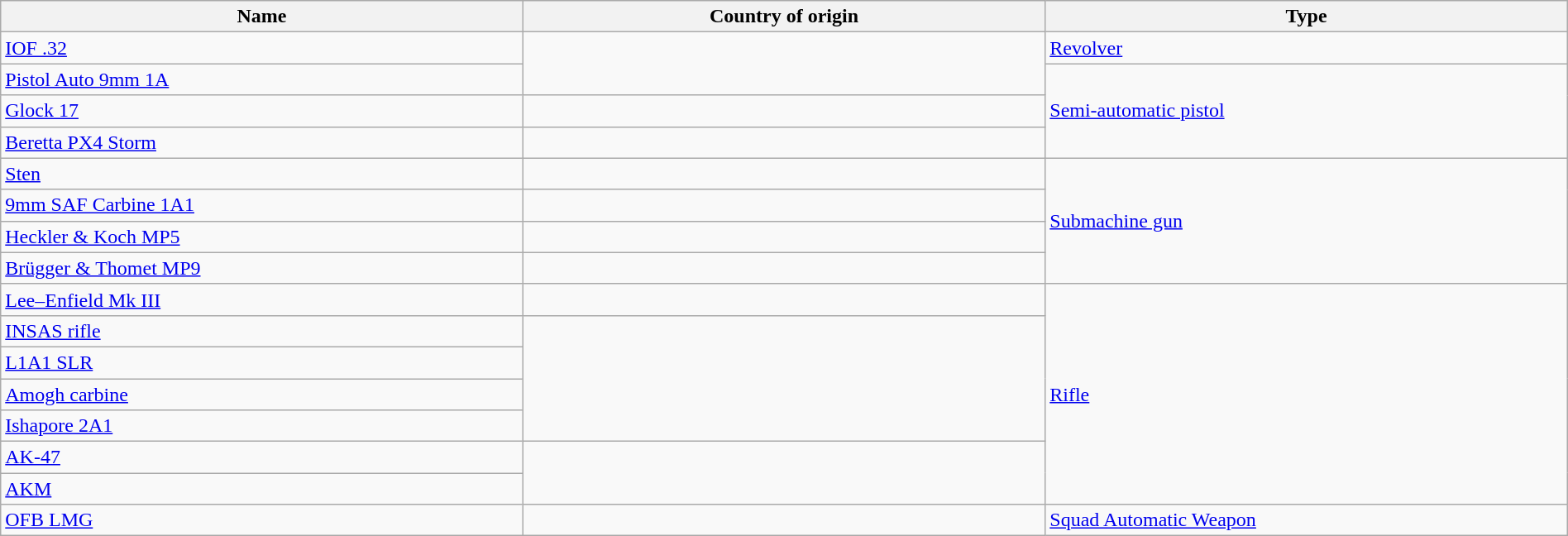<table class="wikitable" width="100%" border="0">
<tr>
<th width="25%">Name</th>
<th width="25%">Country of origin</th>
<th width="25%">Type</th>
</tr>
<tr>
<td><a href='#'>IOF .32</a></td>
<td rowspan="2"></td>
<td><a href='#'>Revolver</a></td>
</tr>
<tr>
<td><a href='#'>Pistol Auto 9mm 1A</a></td>
<td rowspan="3"><a href='#'>Semi-automatic pistol</a></td>
</tr>
<tr>
<td><a href='#'>Glock 17</a></td>
<td></td>
</tr>
<tr>
<td><a href='#'>Beretta PX4 Storm</a></td>
<td></td>
</tr>
<tr>
<td><a href='#'>Sten</a></td>
<td></td>
<td rowspan="4"><a href='#'>Submachine gun</a></td>
</tr>
<tr>
<td><a href='#'>9mm SAF Carbine 1A1</a></td>
<td></td>
</tr>
<tr>
<td><a href='#'>Heckler & Koch MP5</a></td>
<td></td>
</tr>
<tr>
<td><a href='#'>Brügger & Thomet MP9</a></td>
<td></td>
</tr>
<tr>
<td><a href='#'>Lee–Enfield Mk III</a></td>
<td></td>
<td rowspan="7"><a href='#'>Rifle</a></td>
</tr>
<tr>
<td><a href='#'>INSAS rifle</a></td>
<td rowspan="4"></td>
</tr>
<tr>
<td><a href='#'>L1A1 SLR</a></td>
</tr>
<tr>
<td><a href='#'>Amogh carbine</a></td>
</tr>
<tr>
<td><a href='#'>Ishapore 2A1</a></td>
</tr>
<tr>
<td><a href='#'>AK-47</a></td>
<td rowspan="2"></td>
</tr>
<tr>
<td><a href='#'>AKM</a></td>
</tr>
<tr>
<td><a href='#'>OFB LMG</a></td>
<td></td>
<td><a href='#'>Squad Automatic Weapon</a></td>
</tr>
</table>
